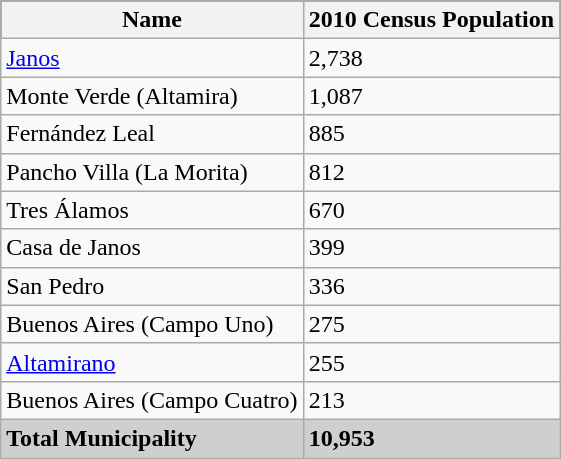<table class="wikitable">
<tr style="background:#000000; color:black;">
<th><strong>Name</strong></th>
<th><strong>2010 Census Population</strong></th>
</tr>
<tr>
<td><a href='#'>Janos</a></td>
<td>2,738</td>
</tr>
<tr>
<td>Monte Verde (Altamira)</td>
<td>1,087</td>
</tr>
<tr>
<td>Fernández Leal</td>
<td>885</td>
</tr>
<tr>
<td>Pancho Villa (La Morita)</td>
<td>812</td>
</tr>
<tr>
<td>Tres Álamos</td>
<td>670</td>
</tr>
<tr>
<td>Casa de Janos</td>
<td>399</td>
</tr>
<tr>
<td>San Pedro</td>
<td>336</td>
</tr>
<tr>
<td>Buenos Aires (Campo Uno)</td>
<td>275</td>
</tr>
<tr>
<td><a href='#'>Altamirano</a></td>
<td>255</td>
</tr>
<tr>
<td>Buenos Aires (Campo Cuatro)</td>
<td>213</td>
</tr>
<tr style="background:#CFCFCF;">
<td><strong>Total Municipality</strong></td>
<td><strong>10,953</strong></td>
</tr>
</table>
